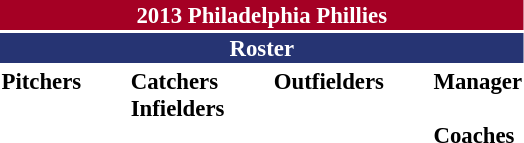<table class="toccolours" style="font-size: 95%;">
<tr>
<th colspan="10" style="background-color: #A50024; color: #FFFFFF; text-align: center;">2013 Philadelphia Phillies</th>
</tr>
<tr>
<td colspan="7" style="background-color: #263473; color: white; text-align: center;"><strong>Roster</strong></td>
</tr>
<tr>
<td valign="top"><strong>Pitchers</strong><br>







 















</td>
<td width="25px"></td>
<td valign="top"><strong>Catchers</strong><br>




<strong>Infielders</strong>








</td>
<td width="25px"></td>
<td valign="top"><strong>Outfielders</strong><br>










</td>
<td width="25px"></td>
<td valign="top"><strong>Manager</strong><br>
<br><strong>Coaches</strong>
 
 
 
  
 
 
 
 </td>
</tr>
<tr>
</tr>
</table>
